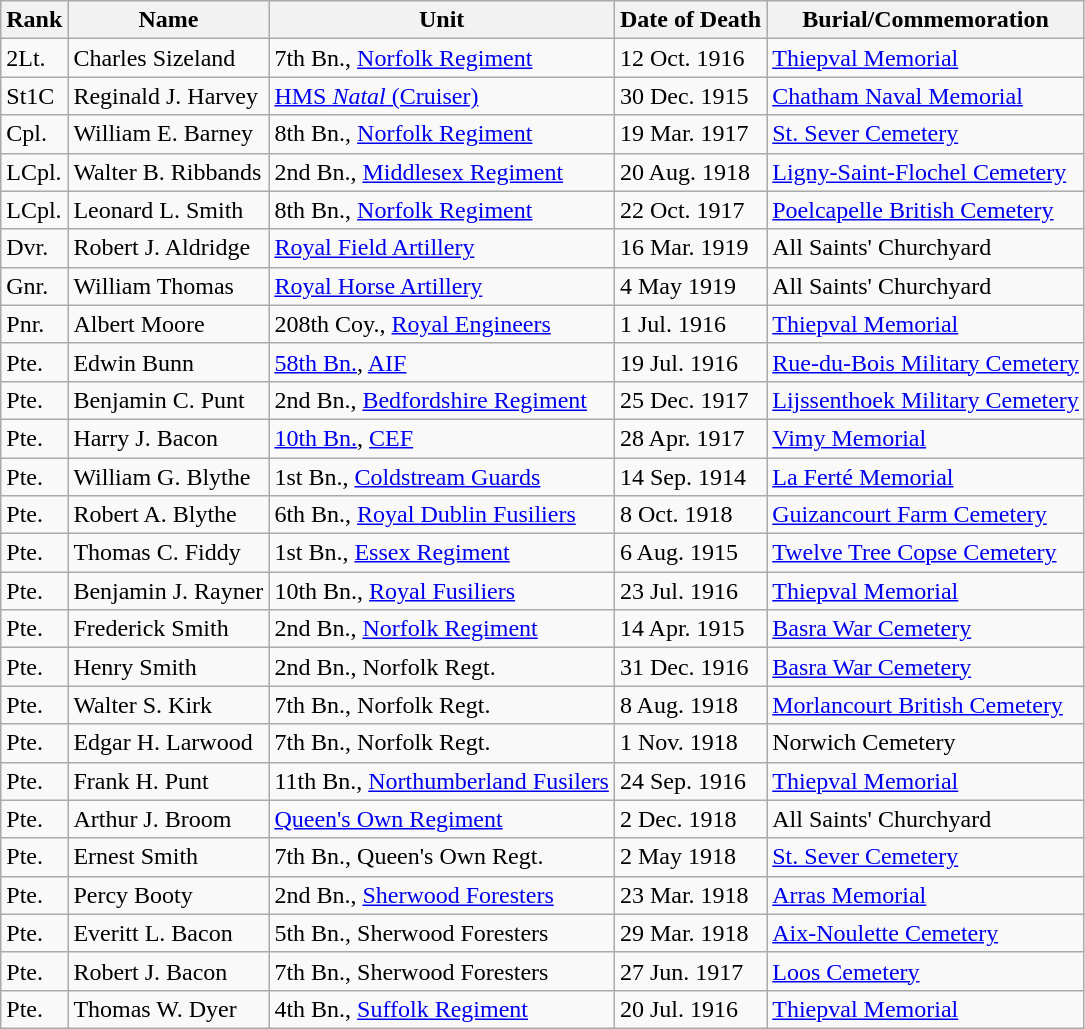<table class="wikitable">
<tr>
<th>Rank</th>
<th>Name</th>
<th>Unit</th>
<th>Date of Death</th>
<th>Burial/Commemoration</th>
</tr>
<tr>
<td>2Lt.</td>
<td>Charles Sizeland</td>
<td>7th Bn., <a href='#'>Norfolk Regiment</a></td>
<td>12 Oct. 1916</td>
<td><a href='#'>Thiepval Memorial</a></td>
</tr>
<tr>
<td>St1C</td>
<td>Reginald J. Harvey</td>
<td><a href='#'>HMS <em>Natal</em> (Cruiser)</a></td>
<td>30 Dec. 1915</td>
<td><a href='#'>Chatham Naval Memorial</a></td>
</tr>
<tr>
<td>Cpl.</td>
<td>William E. Barney</td>
<td>8th Bn., <a href='#'>Norfolk Regiment</a></td>
<td>19 Mar. 1917</td>
<td><a href='#'>St. Sever Cemetery</a></td>
</tr>
<tr>
<td>LCpl.</td>
<td>Walter B. Ribbands</td>
<td>2nd Bn., <a href='#'>Middlesex Regiment</a></td>
<td>20 Aug. 1918</td>
<td><a href='#'>Ligny-Saint-Flochel Cemetery</a></td>
</tr>
<tr>
<td>LCpl.</td>
<td>Leonard L. Smith</td>
<td>8th Bn., <a href='#'>Norfolk Regiment</a></td>
<td>22 Oct. 1917</td>
<td><a href='#'>Poelcapelle British Cemetery</a></td>
</tr>
<tr>
<td>Dvr.</td>
<td>Robert J. Aldridge</td>
<td><a href='#'>Royal Field Artillery</a></td>
<td>16 Mar. 1919</td>
<td>All Saints' Churchyard</td>
</tr>
<tr>
<td>Gnr.</td>
<td>William Thomas</td>
<td><a href='#'>Royal Horse Artillery</a></td>
<td>4 May 1919</td>
<td>All Saints' Churchyard</td>
</tr>
<tr>
<td>Pnr.</td>
<td>Albert Moore</td>
<td>208th Coy., <a href='#'>Royal Engineers</a></td>
<td>1 Jul. 1916</td>
<td><a href='#'>Thiepval Memorial</a></td>
</tr>
<tr>
<td>Pte.</td>
<td>Edwin Bunn</td>
<td><a href='#'>58th Bn.</a>, <a href='#'>AIF</a></td>
<td>19 Jul. 1916</td>
<td><a href='#'>Rue-du-Bois Military Cemetery</a></td>
</tr>
<tr>
<td>Pte.</td>
<td>Benjamin C. Punt</td>
<td>2nd Bn., <a href='#'>Bedfordshire Regiment</a></td>
<td>25 Dec. 1917</td>
<td><a href='#'>Lijssenthoek Military Cemetery</a></td>
</tr>
<tr>
<td>Pte.</td>
<td>Harry J. Bacon</td>
<td><a href='#'>10th Bn.</a>, <a href='#'>CEF</a></td>
<td>28 Apr. 1917</td>
<td><a href='#'>Vimy Memorial</a></td>
</tr>
<tr>
<td>Pte.</td>
<td>William G. Blythe</td>
<td>1st Bn., <a href='#'>Coldstream Guards</a></td>
<td>14 Sep. 1914</td>
<td><a href='#'>La Ferté Memorial</a></td>
</tr>
<tr>
<td>Pte.</td>
<td>Robert A. Blythe</td>
<td>6th Bn., <a href='#'>Royal Dublin Fusiliers</a></td>
<td>8 Oct. 1918</td>
<td><a href='#'>Guizancourt Farm Cemetery</a></td>
</tr>
<tr>
<td>Pte.</td>
<td>Thomas C. Fiddy</td>
<td>1st Bn., <a href='#'>Essex Regiment</a></td>
<td>6 Aug. 1915</td>
<td><a href='#'>Twelve Tree Copse Cemetery</a></td>
</tr>
<tr>
<td>Pte.</td>
<td>Benjamin J. Rayner</td>
<td>10th Bn., <a href='#'>Royal Fusiliers</a></td>
<td>23 Jul. 1916</td>
<td><a href='#'>Thiepval Memorial</a></td>
</tr>
<tr>
<td>Pte.</td>
<td>Frederick Smith</td>
<td>2nd Bn., <a href='#'>Norfolk Regiment</a></td>
<td>14 Apr. 1915</td>
<td><a href='#'>Basra War Cemetery</a></td>
</tr>
<tr>
<td>Pte.</td>
<td>Henry Smith</td>
<td>2nd Bn., Norfolk Regt.</td>
<td>31 Dec. 1916</td>
<td><a href='#'>Basra War Cemetery</a></td>
</tr>
<tr>
<td>Pte.</td>
<td>Walter S. Kirk</td>
<td>7th Bn., Norfolk Regt.</td>
<td>8 Aug. 1918</td>
<td><a href='#'>Morlancourt British Cemetery</a></td>
</tr>
<tr>
<td>Pte.</td>
<td>Edgar H. Larwood</td>
<td>7th Bn., Norfolk Regt.</td>
<td>1 Nov. 1918</td>
<td>Norwich Cemetery</td>
</tr>
<tr>
<td>Pte.</td>
<td>Frank H. Punt</td>
<td>11th Bn., <a href='#'>Northumberland Fusilers</a></td>
<td>24 Sep. 1916</td>
<td><a href='#'>Thiepval Memorial</a></td>
</tr>
<tr>
<td>Pte.</td>
<td>Arthur J. Broom</td>
<td><a href='#'>Queen's Own Regiment</a></td>
<td>2 Dec. 1918</td>
<td>All Saints' Churchyard</td>
</tr>
<tr>
<td>Pte.</td>
<td>Ernest Smith</td>
<td>7th Bn., Queen's Own Regt.</td>
<td>2 May 1918</td>
<td><a href='#'>St. Sever Cemetery</a></td>
</tr>
<tr>
<td>Pte.</td>
<td>Percy Booty</td>
<td>2nd Bn., <a href='#'>Sherwood Foresters</a></td>
<td>23 Mar. 1918</td>
<td><a href='#'>Arras Memorial</a></td>
</tr>
<tr>
<td>Pte.</td>
<td>Everitt L. Bacon</td>
<td>5th Bn., Sherwood Foresters</td>
<td>29 Mar. 1918</td>
<td><a href='#'>Aix-Noulette Cemetery</a></td>
</tr>
<tr>
<td>Pte.</td>
<td>Robert J. Bacon</td>
<td>7th Bn., Sherwood Foresters</td>
<td>27 Jun. 1917</td>
<td><a href='#'>Loos Cemetery</a></td>
</tr>
<tr>
<td>Pte.</td>
<td>Thomas W. Dyer</td>
<td>4th Bn., <a href='#'>Suffolk Regiment</a></td>
<td>20 Jul. 1916</td>
<td><a href='#'>Thiepval Memorial</a></td>
</tr>
</table>
